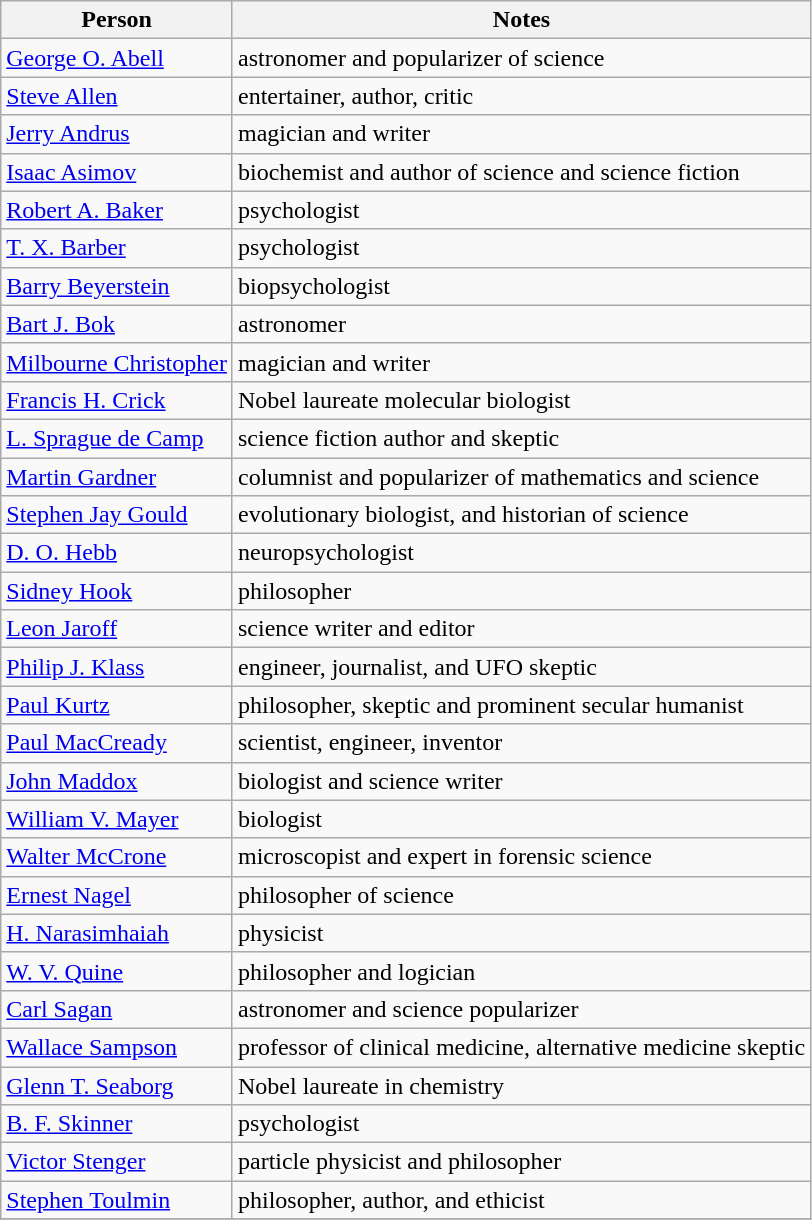<table class="wikitable nowraplinks">
<tr>
<th>Person</th>
<th>Notes</th>
</tr>
<tr>
<td><a href='#'>George O. Abell</a></td>
<td>astronomer and popularizer of science</td>
</tr>
<tr>
<td><a href='#'>Steve Allen</a></td>
<td>entertainer, author, critic</td>
</tr>
<tr>
<td><a href='#'>Jerry Andrus</a></td>
<td>magician and writer</td>
</tr>
<tr>
<td><a href='#'>Isaac Asimov</a></td>
<td>biochemist and author of science and science fiction</td>
</tr>
<tr>
<td><a href='#'>Robert A. Baker</a></td>
<td>psychologist</td>
</tr>
<tr>
<td><a href='#'>T. X. Barber</a></td>
<td>psychologist</td>
</tr>
<tr>
<td><a href='#'>Barry Beyerstein</a></td>
<td>biopsychologist</td>
</tr>
<tr>
<td><a href='#'>Bart J. Bok</a></td>
<td>astronomer</td>
</tr>
<tr>
<td><a href='#'>Milbourne Christopher</a></td>
<td>magician and writer</td>
</tr>
<tr>
<td><a href='#'>Francis H. Crick</a></td>
<td>Nobel laureate molecular biologist</td>
</tr>
<tr>
<td><a href='#'>L. Sprague de Camp</a></td>
<td>science fiction author and skeptic</td>
</tr>
<tr>
<td><a href='#'>Martin Gardner</a></td>
<td>columnist and popularizer of mathematics and science</td>
</tr>
<tr>
<td><a href='#'>Stephen Jay Gould</a></td>
<td>evolutionary biologist, and historian of science</td>
</tr>
<tr>
<td><a href='#'>D. O. Hebb</a></td>
<td>neuropsychologist</td>
</tr>
<tr>
<td><a href='#'>Sidney Hook</a></td>
<td>philosopher</td>
</tr>
<tr>
<td><a href='#'>Leon Jaroff</a></td>
<td>science writer and editor</td>
</tr>
<tr>
<td><a href='#'>Philip J. Klass</a></td>
<td>engineer, journalist, and UFO skeptic</td>
</tr>
<tr>
<td><a href='#'>Paul Kurtz</a></td>
<td>philosopher, skeptic and prominent secular humanist</td>
</tr>
<tr>
<td><a href='#'>Paul MacCready</a></td>
<td>scientist, engineer, inventor</td>
</tr>
<tr>
<td><a href='#'>John Maddox</a></td>
<td>biologist and science writer</td>
</tr>
<tr>
<td><a href='#'>William V. Mayer</a></td>
<td>biologist</td>
</tr>
<tr>
<td><a href='#'>Walter McCrone</a></td>
<td>microscopist and expert in forensic science</td>
</tr>
<tr>
<td><a href='#'>Ernest Nagel</a></td>
<td>philosopher of science</td>
</tr>
<tr>
<td><a href='#'>H. Narasimhaiah</a></td>
<td>physicist</td>
</tr>
<tr>
<td><a href='#'>W. V. Quine</a></td>
<td>philosopher and logician</td>
</tr>
<tr>
<td><a href='#'>Carl Sagan</a></td>
<td>astronomer and science popularizer</td>
</tr>
<tr>
<td><a href='#'>Wallace Sampson</a></td>
<td>professor of clinical medicine, alternative medicine skeptic</td>
</tr>
<tr>
<td><a href='#'>Glenn T. Seaborg</a></td>
<td>Nobel laureate in chemistry</td>
</tr>
<tr>
<td><a href='#'>B. F. Skinner</a></td>
<td>psychologist</td>
</tr>
<tr>
<td><a href='#'>Victor Stenger</a></td>
<td>particle physicist and philosopher</td>
</tr>
<tr>
<td><a href='#'>Stephen Toulmin</a></td>
<td>philosopher, author, and ethicist</td>
</tr>
<tr>
</tr>
</table>
